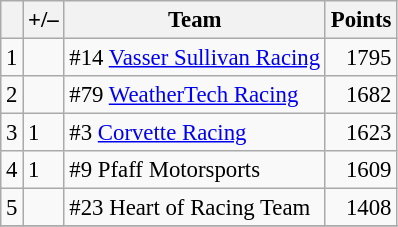<table class="wikitable" style="font-size: 95%;">
<tr>
<th scope="col"></th>
<th scope="col">+/–</th>
<th scope="col">Team</th>
<th scope="col">Points</th>
</tr>
<tr>
<td align=center>1</td>
<td align="left"></td>
<td> #14 <a href='#'>Vasser Sullivan Racing</a></td>
<td align=right>1795</td>
</tr>
<tr>
<td align=center>2</td>
<td align="left"></td>
<td> #79 <a href='#'>WeatherTech Racing</a></td>
<td align=right>1682</td>
</tr>
<tr>
<td align=center>3</td>
<td align="left"> 1</td>
<td> #3 <a href='#'>Corvette Racing</a></td>
<td align=right>1623</td>
</tr>
<tr>
<td align=center>4</td>
<td align="left"> 1</td>
<td> #9 Pfaff Motorsports</td>
<td align=right>1609</td>
</tr>
<tr>
<td align=center>5</td>
<td align="left"></td>
<td> #23 Heart of Racing Team</td>
<td align=right>1408</td>
</tr>
<tr>
</tr>
</table>
